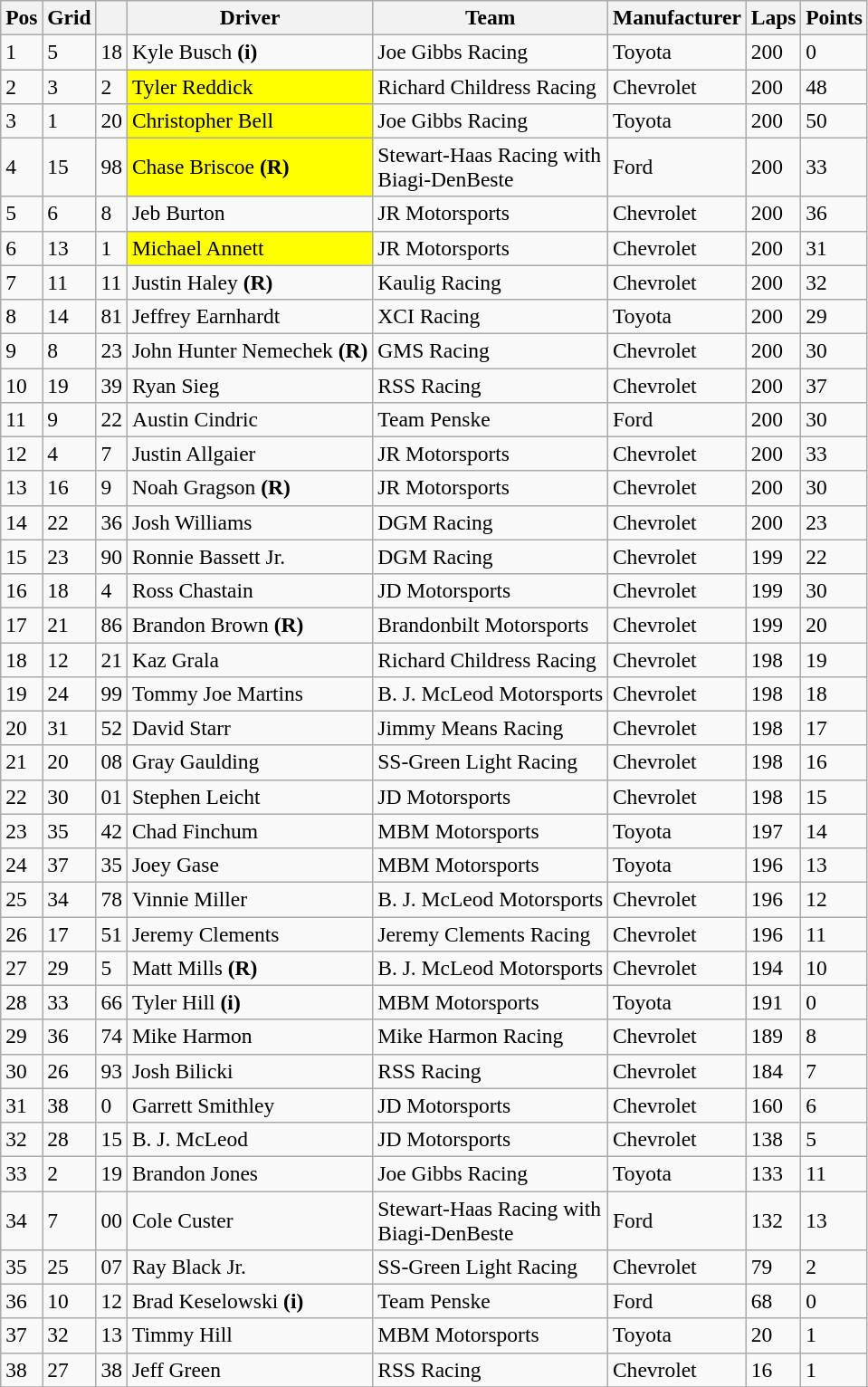<table class="wikitable" style="font-size:98%">
<tr>
<th>Pos</th>
<th>Grid</th>
<th></th>
<th>Driver</th>
<th>Team</th>
<th>Manufacturer</th>
<th>Laps</th>
<th>Points</th>
</tr>
<tr>
<td>1</td>
<td>5</td>
<td>18</td>
<td>Kyle Busch <strong>(i)</strong></td>
<td>Joe Gibbs Racing</td>
<td>Toyota</td>
<td>200</td>
<td>0</td>
</tr>
<tr>
<td>2</td>
<td>3</td>
<td>2</td>
<td style="text-align:left;background:#FFFF00">Tyler Reddick</td>
<td>Richard Childress Racing</td>
<td>Chevrolet</td>
<td>200</td>
<td>48</td>
</tr>
<tr>
<td>3</td>
<td>1</td>
<td>20</td>
<td style="text-align:left;background:#FFFF00">Christopher Bell</td>
<td>Joe Gibbs Racing</td>
<td>Toyota</td>
<td>200</td>
<td>50</td>
</tr>
<tr>
<td>4</td>
<td>15</td>
<td>98</td>
<td style="text-align:left;background:#FFFF00">Chase Briscoe <strong>(R)</strong></td>
<td>Stewart-Haas Racing with<br>Biagi-DenBeste</td>
<td>Ford</td>
<td>200</td>
<td>33</td>
</tr>
<tr>
<td>5</td>
<td>6</td>
<td>8</td>
<td>Jeb Burton</td>
<td>JR Motorsports</td>
<td>Chevrolet</td>
<td>200</td>
<td>36</td>
</tr>
<tr>
<td>6</td>
<td>13</td>
<td>1</td>
<td style="text-align:left;background:#FFFF00">Michael Annett</td>
<td>JR Motorsports</td>
<td>Chevrolet</td>
<td>200</td>
<td>31</td>
</tr>
<tr>
<td>7</td>
<td>11</td>
<td>11</td>
<td>Justin Haley <strong>(R)</strong></td>
<td>Kaulig Racing</td>
<td>Chevrolet</td>
<td>200</td>
<td>32</td>
</tr>
<tr>
<td>8</td>
<td>14</td>
<td>81</td>
<td>Jeffrey Earnhardt</td>
<td>XCI Racing</td>
<td>Toyota</td>
<td>200</td>
<td>29</td>
</tr>
<tr>
<td>9</td>
<td>8</td>
<td>23</td>
<td>John Hunter Nemechek <strong>(R)</strong></td>
<td>GMS Racing</td>
<td>Chevrolet</td>
<td>200</td>
<td>30</td>
</tr>
<tr>
<td>10</td>
<td>19</td>
<td>39</td>
<td>Ryan Sieg</td>
<td>RSS Racing</td>
<td>Chevrolet</td>
<td>200</td>
<td>37</td>
</tr>
<tr>
<td>11</td>
<td>9</td>
<td>22</td>
<td>Austin Cindric</td>
<td>Team Penske</td>
<td>Ford</td>
<td>200</td>
<td>30</td>
</tr>
<tr>
<td>12</td>
<td>4</td>
<td>7</td>
<td>Justin Allgaier</td>
<td>JR Motorsports</td>
<td>Chevrolet</td>
<td>200</td>
<td>33</td>
</tr>
<tr>
<td>13</td>
<td>16</td>
<td>9</td>
<td>Noah Gragson <strong>(R)</strong></td>
<td>JR Motorsports</td>
<td>Chevrolet</td>
<td>200</td>
<td>30</td>
</tr>
<tr>
<td>14</td>
<td>22</td>
<td>36</td>
<td>Josh Williams</td>
<td>DGM Racing</td>
<td>Chevrolet</td>
<td>200</td>
<td>23</td>
</tr>
<tr>
<td>15</td>
<td>23</td>
<td>90</td>
<td>Ronnie Bassett Jr.</td>
<td>DGM Racing</td>
<td>Chevrolet</td>
<td>199</td>
<td>22</td>
</tr>
<tr>
<td>16</td>
<td>18</td>
<td>4</td>
<td>Ross Chastain</td>
<td>JD Motorsports</td>
<td>Chevrolet</td>
<td>199</td>
<td>30</td>
</tr>
<tr>
<td>17</td>
<td>21</td>
<td>86</td>
<td>Brandon Brown <strong>(R)</strong></td>
<td>Brandonbilt Motorsports</td>
<td>Chevrolet</td>
<td>199</td>
<td>20</td>
</tr>
<tr>
<td>18</td>
<td>12</td>
<td>21</td>
<td>Kaz Grala</td>
<td>Richard Childress Racing</td>
<td>Chevrolet</td>
<td>198</td>
<td>19</td>
</tr>
<tr>
<td>19</td>
<td>24</td>
<td>99</td>
<td>Tommy Joe Martins</td>
<td>B. J. McLeod Motorsports</td>
<td>Chevrolet</td>
<td>198</td>
<td>18</td>
</tr>
<tr>
<td>20</td>
<td>31</td>
<td>52</td>
<td>David Starr</td>
<td>Jimmy Means Racing</td>
<td>Chevrolet</td>
<td>198</td>
<td>17</td>
</tr>
<tr>
<td>21</td>
<td>20</td>
<td>08</td>
<td>Gray Gaulding</td>
<td>SS-Green Light Racing</td>
<td>Chevrolet</td>
<td>198</td>
<td>16</td>
</tr>
<tr>
<td>22</td>
<td>30</td>
<td>01</td>
<td>Stephen Leicht</td>
<td>JD Motorsports</td>
<td>Chevrolet</td>
<td>198</td>
<td>15</td>
</tr>
<tr>
<td>23</td>
<td>35</td>
<td>42</td>
<td>Chad Finchum</td>
<td>MBM Motorsports</td>
<td>Toyota</td>
<td>197</td>
<td>14</td>
</tr>
<tr>
<td>24</td>
<td>37</td>
<td>35</td>
<td>Joey Gase</td>
<td>MBM Motorsports</td>
<td>Toyota</td>
<td>196</td>
<td>13</td>
</tr>
<tr>
<td>25</td>
<td>34</td>
<td>78</td>
<td>Vinnie Miller</td>
<td>B. J. McLeod Motorsports</td>
<td>Chevrolet</td>
<td>196</td>
<td>12</td>
</tr>
<tr>
<td>26</td>
<td>17</td>
<td>51</td>
<td>Jeremy Clements</td>
<td>Jeremy Clements Racing</td>
<td>Chevrolet</td>
<td>196</td>
<td>11</td>
</tr>
<tr>
<td>27</td>
<td>29</td>
<td>5</td>
<td>Matt Mills <strong>(R)</strong></td>
<td>B. J. McLeod Motorsports</td>
<td>Chevrolet</td>
<td>194</td>
<td>10</td>
</tr>
<tr>
<td>28</td>
<td>33</td>
<td>66</td>
<td>Tyler Hill <strong>(i)</strong></td>
<td>MBM Motorsports</td>
<td>Toyota</td>
<td>191</td>
<td>0</td>
</tr>
<tr>
<td>29</td>
<td>36</td>
<td>74</td>
<td>Mike Harmon</td>
<td>Mike Harmon Racing</td>
<td>Chevrolet</td>
<td>189</td>
<td>8</td>
</tr>
<tr>
<td>30</td>
<td>26</td>
<td>93</td>
<td>Josh Bilicki</td>
<td>RSS Racing</td>
<td>Chevrolet</td>
<td>184</td>
<td>7</td>
</tr>
<tr>
<td>31</td>
<td>38</td>
<td>0</td>
<td>Garrett Smithley</td>
<td>JD Motorsports</td>
<td>Chevrolet</td>
<td>160</td>
<td>6</td>
</tr>
<tr>
<td>32</td>
<td>28</td>
<td>15</td>
<td>B. J. McLeod</td>
<td>JD Motorsports</td>
<td>Chevrolet</td>
<td>138</td>
<td>5</td>
</tr>
<tr>
<td>33</td>
<td>2</td>
<td>19</td>
<td>Brandon Jones</td>
<td>Joe Gibbs Racing</td>
<td>Toyota</td>
<td>133</td>
<td>11</td>
</tr>
<tr>
<td>34</td>
<td>7</td>
<td>00</td>
<td>Cole Custer</td>
<td>Stewart-Haas Racing with<br>Biagi-DenBeste</td>
<td>Ford</td>
<td>132</td>
<td>13</td>
</tr>
<tr>
<td>35</td>
<td>25</td>
<td>07</td>
<td>Ray Black Jr.</td>
<td>SS-Green Light Racing</td>
<td>Chevrolet</td>
<td>79</td>
<td>2</td>
</tr>
<tr>
<td>36</td>
<td>10</td>
<td>12</td>
<td>Brad Keselowski <strong>(i)</strong></td>
<td>Team Penske</td>
<td>Ford</td>
<td>68</td>
<td>0</td>
</tr>
<tr>
<td>37</td>
<td>32</td>
<td>13</td>
<td>Timmy Hill</td>
<td>MBM Motorsports</td>
<td>Toyota</td>
<td>20</td>
<td>1</td>
</tr>
<tr>
<td>38</td>
<td>27</td>
<td>38</td>
<td>Jeff Green</td>
<td>RSS Racing</td>
<td>Chevrolet</td>
<td>16</td>
<td>1</td>
</tr>
<tr>
</tr>
</table>
